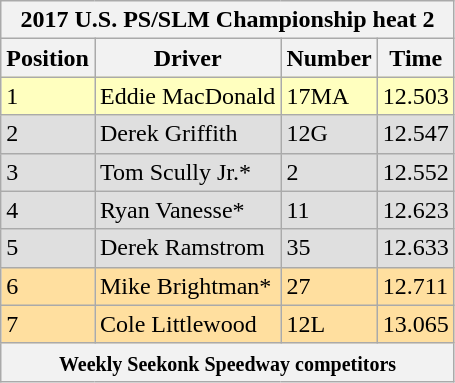<table class="wikitable mw-collapsible mw-collapsed">
<tr>
<th colspan="4">2017 U.S. PS/SLM Championship heat 2</th>
</tr>
<tr>
<th>Position</th>
<th>Driver</th>
<th>Number</th>
<th>Time</th>
</tr>
<tr style="background-color:#FFFFBF">
<td>1</td>
<td>Eddie MacDonald</td>
<td>17MA</td>
<td>12.503</td>
</tr>
<tr style="background-color:#DFDFDF">
<td>2</td>
<td>Derek Griffith</td>
<td>12G</td>
<td>12.547</td>
</tr>
<tr style="background-color:#DFDFDF">
<td>3</td>
<td>Tom Scully Jr.*</td>
<td>2</td>
<td>12.552</td>
</tr>
<tr style="background-color:#DFDFDF">
<td>4</td>
<td>Ryan Vanesse*</td>
<td>11</td>
<td>12.623</td>
</tr>
<tr style="background-color:#DFDFDF">
<td>5</td>
<td>Derek Ramstrom</td>
<td>35</td>
<td>12.633</td>
</tr>
<tr style="background-color:#FFDF9F">
<td>6</td>
<td>Mike Brightman*</td>
<td>27</td>
<td>12.711</td>
</tr>
<tr style="background-color:#FFDF9F">
<td>7</td>
<td>Cole Littlewood</td>
<td>12L</td>
<td>13.065</td>
</tr>
<tr>
<th colspan="4"><small>Weekly Seekonk Speedway competitors</small></th>
</tr>
</table>
